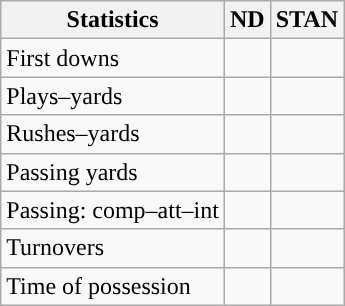<table class="wikitable" style="float:left">
<tr>
<th>Statistics</th>
<th>ND</th>
<th>STAN</th>
</tr>
<tr>
<td>First downs</td>
<td></td>
<td></td>
</tr>
<tr>
<td>Plays–yards</td>
<td></td>
<td></td>
</tr>
<tr>
<td>Rushes–yards</td>
<td></td>
<td></td>
</tr>
<tr>
<td>Passing yards</td>
<td></td>
<td></td>
</tr>
<tr>
<td>Passing: comp–att–int</td>
<td></td>
<td></td>
</tr>
<tr>
<td>Turnovers</td>
<td></td>
<td></td>
</tr>
<tr>
<td>Time of possession</td>
<td></td>
<td></td>
</tr>
</table>
